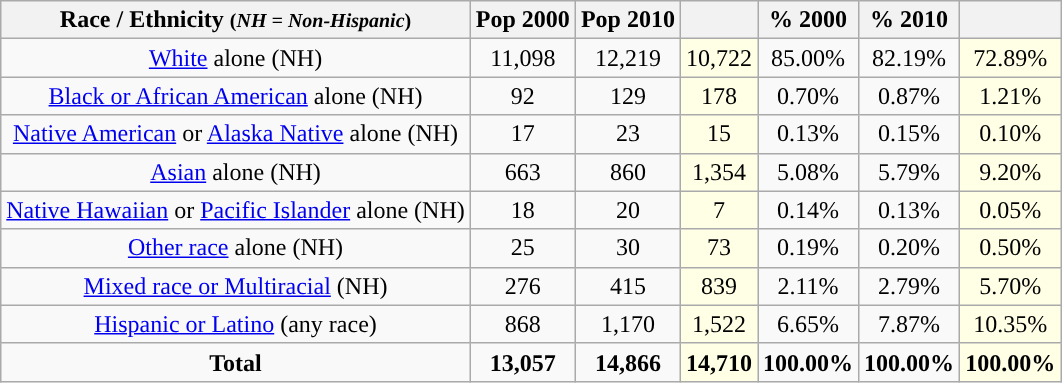<table class="wikitable" style="text-align:center;">
<tr>
<th>Race / Ethnicity <small>(<em>NH = Non-Hispanic</em>)</small></th>
<th>Pop 2000</th>
<th>Pop 2010</th>
<th></th>
<th>% 2000</th>
<th>% 2010</th>
<th></th>
</tr>
<tr>
<td><a href='#'>White</a> alone (NH)</td>
<td>11,098</td>
<td>12,219</td>
<td style='background: #ffffe6;'>10,722</td>
<td>85.00%</td>
<td>82.19%</td>
<td style='background: #ffffe6;'>72.89%</td>
</tr>
<tr>
<td><a href='#'>Black or African American</a> alone (NH)</td>
<td>92</td>
<td>129</td>
<td style='background: #ffffe6;'>178</td>
<td>0.70%</td>
<td>0.87%</td>
<td style='background: #ffffe6;'>1.21%</td>
</tr>
<tr>
<td><a href='#'>Native American</a> or <a href='#'>Alaska Native</a> alone (NH)</td>
<td>17</td>
<td>23</td>
<td style='background: #ffffe6;'>15</td>
<td>0.13%</td>
<td>0.15%</td>
<td style='background: #ffffe6;'>0.10%</td>
</tr>
<tr>
<td><a href='#'>Asian</a> alone (NH)</td>
<td>663</td>
<td>860</td>
<td style='background: #ffffe6;'>1,354</td>
<td>5.08%</td>
<td>5.79%</td>
<td style='background: #ffffe6;'>9.20%</td>
</tr>
<tr>
<td><a href='#'>Native Hawaiian</a> or <a href='#'>Pacific Islander</a> alone (NH)</td>
<td>18</td>
<td>20</td>
<td style='background: #ffffe6;'>7</td>
<td>0.14%</td>
<td>0.13%</td>
<td style='background: #ffffe6;'>0.05%</td>
</tr>
<tr>
<td><a href='#'>Other race</a> alone (NH)</td>
<td>25</td>
<td>30</td>
<td style='background: #ffffe6;'>73</td>
<td>0.19%</td>
<td>0.20%</td>
<td style='background: #ffffe6;'>0.50%</td>
</tr>
<tr>
<td><a href='#'>Mixed race or Multiracial</a> (NH)</td>
<td>276</td>
<td>415</td>
<td style='background: #ffffe6;'>839</td>
<td>2.11%</td>
<td>2.79%</td>
<td style='background: #ffffe6;'>5.70%</td>
</tr>
<tr>
<td><a href='#'>Hispanic or Latino</a> (any race)</td>
<td>868</td>
<td>1,170</td>
<td style='background: #ffffe6;'>1,522</td>
<td>6.65%</td>
<td>7.87%</td>
<td style='background: #ffffe6;'>10.35%</td>
</tr>
<tr>
<td><strong>Total</strong></td>
<td><strong>13,057</strong></td>
<td><strong>14,866</strong></td>
<td style='background: #ffffe6;'><strong>14,710</strong></td>
<td><strong>100.00%</strong></td>
<td><strong>100.00%</strong></td>
<td style='background: #ffffe6;'><strong>100.00%</strong></td>
</tr>
</table>
